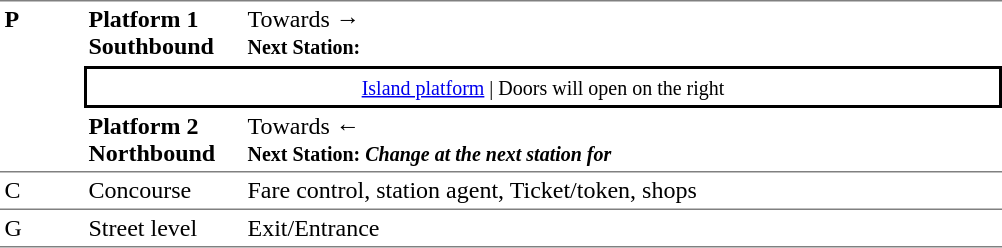<table table border=0 cellspacing=0 cellpadding=3>
<tr>
<td style="border-top:solid 1px grey;border-bottom:solid 1px grey;" width=50 rowspan=3 valign=top><strong>P</strong></td>
<td style="border-top:solid 1px grey;border-bottom:solid 1px white;" width=100><span><strong>Platform 1</strong><br><strong>Southbound</strong></span></td>
<td style="border-top:solid 1px grey;border-bottom:solid 1px white;" width=500>Towards → <br><small><strong>Next Station:</strong> </small></td>
</tr>
<tr>
<td style="border-top:solid 2px black;border-right:solid 2px black;border-left:solid 2px black;border-bottom:solid 2px black;text-align:center;" colspan=2><small><a href='#'>Island platform</a> | Doors will open on the right </small></td>
</tr>
<tr>
<td style="border-bottom:solid 1px grey;" width=100><span><strong>Platform 2</strong><br><strong>Northbound</strong></span></td>
<td style="border-bottom:solid 1px grey;" width="500">Towards ← <br><small><strong>Next Station:</strong> </small> <small><strong><em>Change at the next station for <strong><em></small></td>
</tr>
<tr>
<td style="border-bottom:solid 1px grey;"></strong>C<strong></td>
<td style="border-bottom:solid 1px grey;">Concourse</td>
<td style="border-bottom:solid 1px grey;">Fare control, station agent, Ticket/token, shops</td>
</tr>
<tr>
<td style="border-bottom:solid 1px grey;" width=50 valign=top></strong>G<strong></td>
<td style="border-bottom:solid 1px grey;" width=100 valign=top>Street level</td>
<td style="border-bottom:solid 1px grey;" width=500 valign=top>Exit/Entrance</td>
</tr>
</table>
